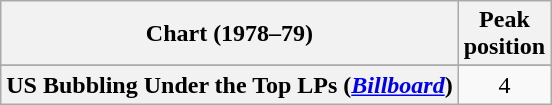<table class="wikitable sortable plainrowheaders">
<tr>
<th scope="col">Chart (1978–79)</th>
<th scope="col">Peak<br>position</th>
</tr>
<tr>
</tr>
<tr>
<th scope="row">US Bubbling Under the Top LPs (<em><a href='#'>Billboard</a></em>)</th>
<td style="text-align:center;">4</td>
</tr>
</table>
